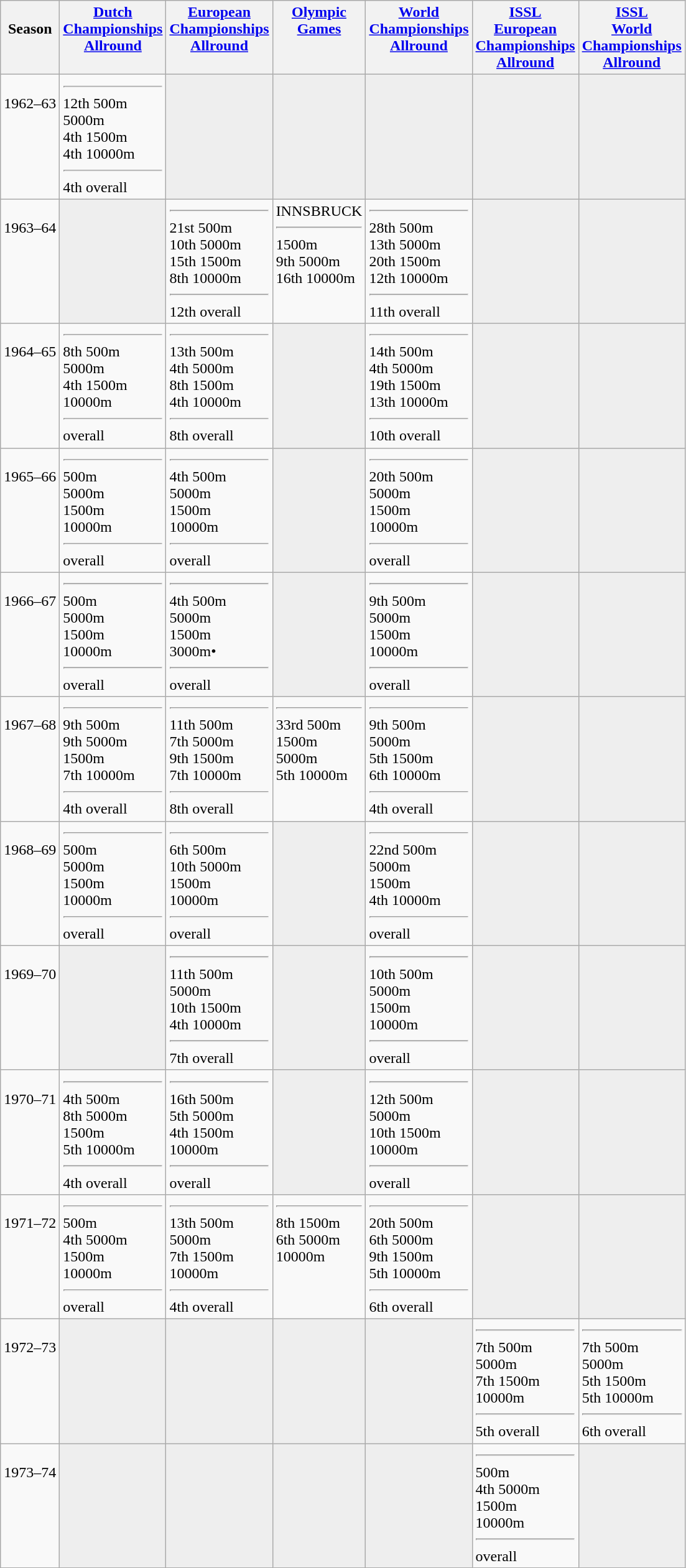<table class="wikitable">
<tr style="vertical-align: top;">
<th><br> Season</th>
<th><a href='#'>Dutch <br> Championships <br> Allround</a></th>
<th><a href='#'>European <br> Championships <br> Allround</a></th>
<th><a href='#'>Olympic <br> Games</a></th>
<th><a href='#'>World <br> Championships <br> Allround</a></th>
<th><a href='#'>ISSL <br> European <br> Championships <br> Allround</a></th>
<th><a href='#'>ISSL <br> World <br> Championships <br> Allround</a></th>
</tr>
<tr style="vertical-align: top;">
<td><br> 1962–63</td>
<td> <hr> 12th 500m <br>  5000m <br> 4th 1500m <br> 4th 10000m <hr> 4th overall</td>
<td bgcolor=#EEEEEE></td>
<td bgcolor=#EEEEEE></td>
<td bgcolor=#EEEEEE></td>
<td bgcolor=#EEEEEE></td>
<td bgcolor=#EEEEEE></td>
</tr>
<tr style="vertical-align: top;">
<td><br> 1963–64</td>
<td bgcolor=#EEEEEE></td>
<td> <hr> 21st 500m <br> 10th 5000m <br> 15th 1500m <br> 8th 10000m <hr> 12th overall</td>
<td>INNSBRUCK <hr>  1500m<br>9th 5000m<br> 16th 10000m</td>
<td> <hr> 28th 500m <br> 13th 5000m <br> 20th 1500m <br> 12th 10000m <hr> 11th overall</td>
<td bgcolor=#EEEEEE></td>
<td bgcolor=#EEEEEE></td>
</tr>
<tr style="vertical-align: top;">
<td><br> 1964–65</td>
<td> <hr> 8th 500m <br>  5000m <br> 4th 1500m <br>  10000m <hr>  overall</td>
<td> <hr> 13th 500m <br> 4th 5000m <br> 8th 1500m <br> 4th 10000m <hr> 8th overall</td>
<td bgcolor=#EEEEEE></td>
<td> <hr> 14th 500m <br> 4th 5000m <br> 19th 1500m <br> 13th 10000m <hr> 10th overall</td>
<td bgcolor=#EEEEEE></td>
<td bgcolor=#EEEEEE></td>
</tr>
<tr style="vertical-align: top;">
<td><br> 1965–66</td>
<td> <hr>  500m <br>  5000m <br>  1500m <br> 10000m <hr>  overall</td>
<td> <hr> 4th 500m <br>  5000m <br>  1500m <br>  10000m <hr>  overall</td>
<td bgcolor=#EEEEEE></td>
<td> <hr> 20th 500m <br>  5000m <br>  1500m <br>  10000m <hr>  overall</td>
<td bgcolor=#EEEEEE></td>
<td bgcolor=#EEEEEE></td>
</tr>
<tr style="vertical-align: top;">
<td><br> 1966–67</td>
<td> <hr>  500m <br>  5000m <br>  1500m <br>  10000m <hr>  overall</td>
<td> <hr> 4th 500m <br>  5000m <br>  1500m <br>  3000m• <hr>  overall</td>
<td bgcolor=#EEEEEE></td>
<td> <hr> 9th 500m <br>  5000m <br>  1500m <br>  10000m <hr>  overall</td>
<td bgcolor=#EEEEEE></td>
<td bgcolor=#EEEEEE></td>
</tr>
<tr style="vertical-align: top;">
<td><br> 1967–68</td>
<td> <hr> 9th 500m <br> 9th 5000m <br>  1500m <br> 7th 10000m <hr> 4th overall</td>
<td> <hr> 11th 500m <br> 7th 5000m <br> 9th 1500m <br> 7th 10000m <hr> 8th overall</td>
<td> <hr> 33rd 500m<br> 1500m <br>  5000m<br>5th 10000m</td>
<td> <hr> 9th 500m <br>  5000m <br> 5th 1500m <br> 6th 10000m <hr> 4th overall</td>
<td bgcolor=#EEEEEE></td>
<td bgcolor=#EEEEEE></td>
</tr>
<tr style="vertical-align: top;">
<td><br> 1968–69</td>
<td> <hr>  500m <br>  5000m <br>  1500m <br>  10000m <hr>  overall</td>
<td> <hr> 6th 500m <br> 10th 5000m <br>  1500m <br>  10000m <hr>  overall</td>
<td bgcolor=#EEEEEE></td>
<td> <hr> 22nd 500m <br>  5000m <br>  1500m <br> 4th 10000m <hr>  overall</td>
<td bgcolor=#EEEEEE></td>
<td bgcolor=#EEEEEE></td>
</tr>
<tr style="vertical-align: top;">
<td><br> 1969–70</td>
<td bgcolor=#EEEEEE></td>
<td> <hr> 11th 500m<br>  5000m <br> 10th 1500m <br> 4th 10000m <hr> 7th overall</td>
<td bgcolor=#EEEEEE></td>
<td> <hr> 10th 500m <br>  5000m <br>  1500m <br>  10000m <hr>  overall</td>
<td bgcolor=#EEEEEE></td>
<td bgcolor=#EEEEEE></td>
</tr>
<tr style="vertical-align: top;">
<td><br> 1970–71</td>
<td> <hr> 4th 500m <br> 8th 5000m <br>  1500m <br> 5th 10000m <hr> 4th overall</td>
<td> <hr> 16th 500m <br> 5th 5000m <br> 4th 1500m <br>  10000m <hr>  overall</td>
<td bgcolor=#EEEEEE></td>
<td> <hr> 12th 500m <br>  5000m <br> 10th 1500m <br>  10000m <hr>  overall</td>
<td bgcolor=#EEEEEE></td>
<td bgcolor=#EEEEEE></td>
</tr>
<tr style="vertical-align: top;">
<td><br> 1971–72</td>
<td> <hr>  500m <br> 4th 5000m <br>  1500m <br>  10000m <hr>  overall</td>
<td> <hr> 13th 500m<br>  5000m <br> 7th 1500m <br>  10000m <hr> 4th overall</td>
<td> <hr> 8th 1500m <br> 6th 5000m <br>  10000m</td>
<td> <hr> 20th 500m <br> 6th 5000m <br> 9th 1500m <br> 5th 10000m <hr> 6th overall</td>
<td bgcolor=#EEEEEE></td>
<td bgcolor=#EEEEEE></td>
</tr>
<tr style="vertical-align: top;">
<td><br> 1972–73</td>
<td bgcolor=#EEEEEE></td>
<td bgcolor=#EEEEEE></td>
<td bgcolor=#EEEEEE></td>
<td bgcolor=#EEEEEE></td>
<td> <hr> 7th 500m <br>  5000m <br> 7th 1500m <br>  10000m <hr> 5th overall</td>
<td> <hr> 7th 500m <br>  5000m <br> 5th 1500m <br> 5th 10000m <hr> 6th overall</td>
</tr>
<tr style="vertical-align: top;">
<td><br> 1973–74</td>
<td bgcolor=#EEEEEE></td>
<td bgcolor=#EEEEEE></td>
<td bgcolor=#EEEEEE></td>
<td bgcolor=#EEEEEE></td>
<td> <hr>  500m <br> 4th 5000m <br>  1500m <br>  10000m <hr>  overall</td>
<td bgcolor=#EEEEEE></td>
</tr>
</table>
